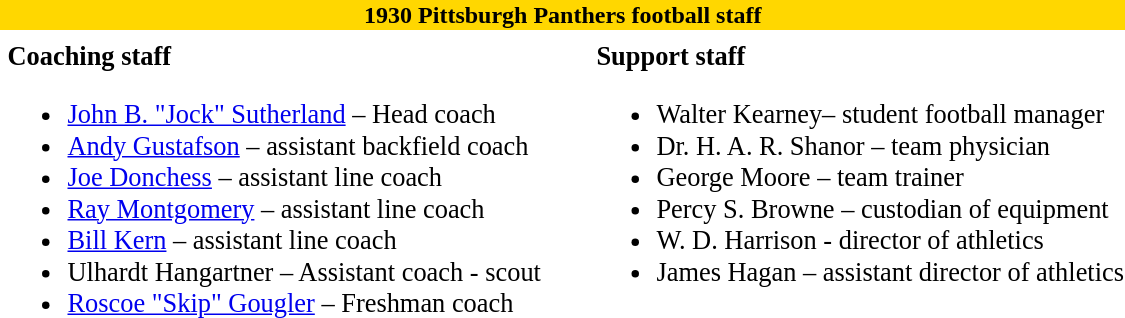<table class="toccolours" style="text-align: left;">
<tr>
<th colspan="10" style="background:gold; color:dark blue; text-align: center;"><strong>1930 Pittsburgh Panthers football staff</strong></th>
</tr>
<tr>
<td colspan="10" align="right"></td>
</tr>
<tr>
<td valign="top"></td>
<td style="font-size: 110%;" valign="top"><strong>Coaching staff</strong><br><ul><li><a href='#'>John B. "Jock" Sutherland</a> – Head coach</li><li><a href='#'>Andy Gustafson</a> – assistant backfield coach</li><li><a href='#'>Joe Donchess</a> – assistant line coach</li><li><a href='#'>Ray Montgomery</a> – assistant line coach</li><li><a href='#'>Bill Kern</a> – assistant line coach</li><li>Ulhardt Hangartner – Assistant coach - scout</li><li><a href='#'>Roscoe "Skip" Gougler</a> – Freshman coach</li></ul></td>
<td width="25"> </td>
<td valign="top"></td>
<td style="font-size: 110%;" valign="top"><strong>Support staff</strong><br><ul><li>Walter Kearney– student football manager</li><li>Dr. H. A. R. Shanor – team physician</li><li>George Moore – team trainer</li><li>Percy S. Browne – custodian of equipment</li><li>W. D. Harrison - director of athletics</li><li>James Hagan – assistant director of athletics</li></ul></td>
</tr>
</table>
